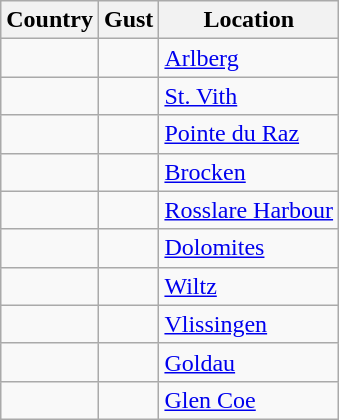<table class="wikitable sortable">
<tr>
<th>Country</th>
<th>Gust</th>
<th>Location</th>
</tr>
<tr>
<td></td>
<td></td>
<td><a href='#'>Arlberg</a></td>
</tr>
<tr>
<td></td>
<td></td>
<td><a href='#'>St. Vith</a></td>
</tr>
<tr>
<td></td>
<td></td>
<td><a href='#'>Pointe du Raz</a></td>
</tr>
<tr>
<td></td>
<td></td>
<td><a href='#'>Brocken</a></td>
</tr>
<tr>
<td></td>
<td></td>
<td><a href='#'>Rosslare Harbour</a></td>
</tr>
<tr>
<td></td>
<td></td>
<td><a href='#'>Dolomites</a></td>
</tr>
<tr>
<td></td>
<td></td>
<td><a href='#'>Wiltz</a></td>
</tr>
<tr>
<td></td>
<td></td>
<td><a href='#'>Vlissingen</a></td>
</tr>
<tr>
<td></td>
<td></td>
<td><a href='#'>Goldau</a></td>
</tr>
<tr>
<td></td>
<td></td>
<td><a href='#'>Glen Coe</a></td>
</tr>
</table>
